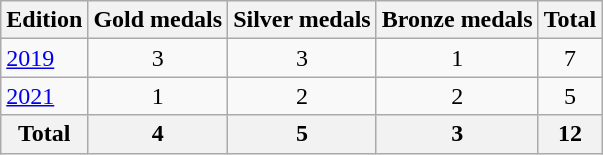<table class="wikitable">
<tr>
<th>Edition</th>
<th>Gold medals</th>
<th>Silver medals</th>
<th>Bronze medals</th>
<th>Total</th>
</tr>
<tr>
<td><a href='#'>2019</a></td>
<td style="text-align:center;">3</td>
<td style="text-align:center;">3</td>
<td style="text-align:center;">1</td>
<td style="text-align:center;">7</td>
</tr>
<tr>
<td><a href='#'>2021</a></td>
<td style="text-align:center;">1</td>
<td style="text-align:center;">2</td>
<td style="text-align:center;">2</td>
<td style="text-align:center;">5</td>
</tr>
<tr>
<th>Total</th>
<th style="text-align:center;">4</th>
<th style="text-align:center;">5</th>
<th style="text-align:center;">3</th>
<th style="text-align:center;">12</th>
</tr>
</table>
